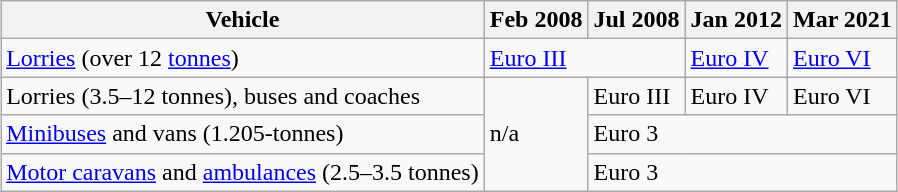<table class="wikitable" style="margin:auto;">
<tr>
<th>Vehicle</th>
<th>Feb 2008</th>
<th>Jul 2008</th>
<th>Jan 2012</th>
<th>Mar 2021</th>
</tr>
<tr>
<td><a href='#'>Lorries</a> (over 12 <a href='#'>tonnes</a>)</td>
<td colspan="2"><a href='#'>Euro III</a></td>
<td><a href='#'>Euro IV</a></td>
<td><a href='#'>Euro VI</a></td>
</tr>
<tr>
<td>Lorries (3.5–12 tonnes), buses and coaches</td>
<td rowspan="3">n/a</td>
<td>Euro III</td>
<td>Euro IV</td>
<td>Euro VI</td>
</tr>
<tr>
<td><a href='#'>Minibuses</a> and vans (1.205-tonnes)</td>
<td colspan="3">Euro 3</td>
</tr>
<tr>
<td><a href='#'>Motor caravans</a> and <a href='#'>ambulances</a> (2.5–3.5 tonnes)</td>
<td colspan="3">Euro 3</td>
</tr>
</table>
